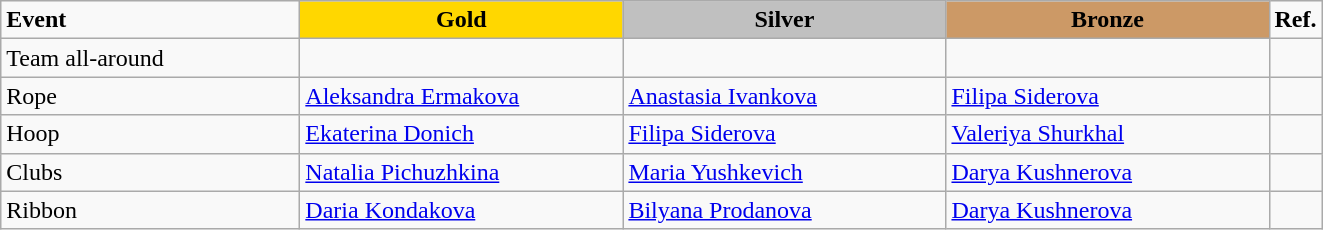<table class="wikitable">
<tr>
<td style="width:12em;"><strong>Event</strong></td>
<td style="text-align:center; background:gold; width:13em;"><strong>Gold</strong></td>
<td style="text-align:center; background:silver; width:13em;"><strong>Silver</strong></td>
<td style="text-align:center; background:#c96; width:13em;"><strong>Bronze</strong></td>
<td style="width:1em;"><strong>Ref.</strong></td>
</tr>
<tr>
<td>Team all-around</td>
<td><br></td>
<td><br></td>
<td><br></td>
<td></td>
</tr>
<tr>
<td>Rope</td>
<td> <a href='#'>Aleksandra Ermakova</a></td>
<td> <a href='#'>Anastasia Ivankova</a></td>
<td> <a href='#'>Filipa Siderova</a></td>
<td></td>
</tr>
<tr>
<td>Hoop</td>
<td> <a href='#'>Ekaterina Donich</a></td>
<td> <a href='#'>Filipa Siderova</a></td>
<td> <a href='#'>Valeriya Shurkhal</a></td>
<td></td>
</tr>
<tr>
<td>Clubs</td>
<td> <a href='#'>Natalia Pichuzhkina</a></td>
<td> <a href='#'>Maria Yushkevich</a></td>
<td> <a href='#'>Darya Kushnerova</a></td>
<td></td>
</tr>
<tr>
<td>Ribbon</td>
<td> <a href='#'>Daria Kondakova</a></td>
<td> <a href='#'>Bilyana Prodanova</a></td>
<td> <a href='#'>Darya Kushnerova</a></td>
<td></td>
</tr>
</table>
